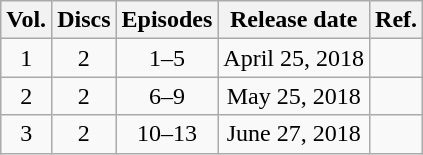<table class="wikitable" style="text-align: center">
<tr>
<th>Vol.</th>
<th>Discs</th>
<th>Episodes</th>
<th>Release date</th>
<th>Ref.</th>
</tr>
<tr>
<td>1</td>
<td>2</td>
<td>1–5</td>
<td>April 25, 2018</td>
<td></td>
</tr>
<tr>
<td>2</td>
<td>2</td>
<td>6–9</td>
<td>May 25, 2018</td>
<td></td>
</tr>
<tr>
<td>3</td>
<td>2</td>
<td>10–13</td>
<td>June 27, 2018</td>
<td></td>
</tr>
</table>
